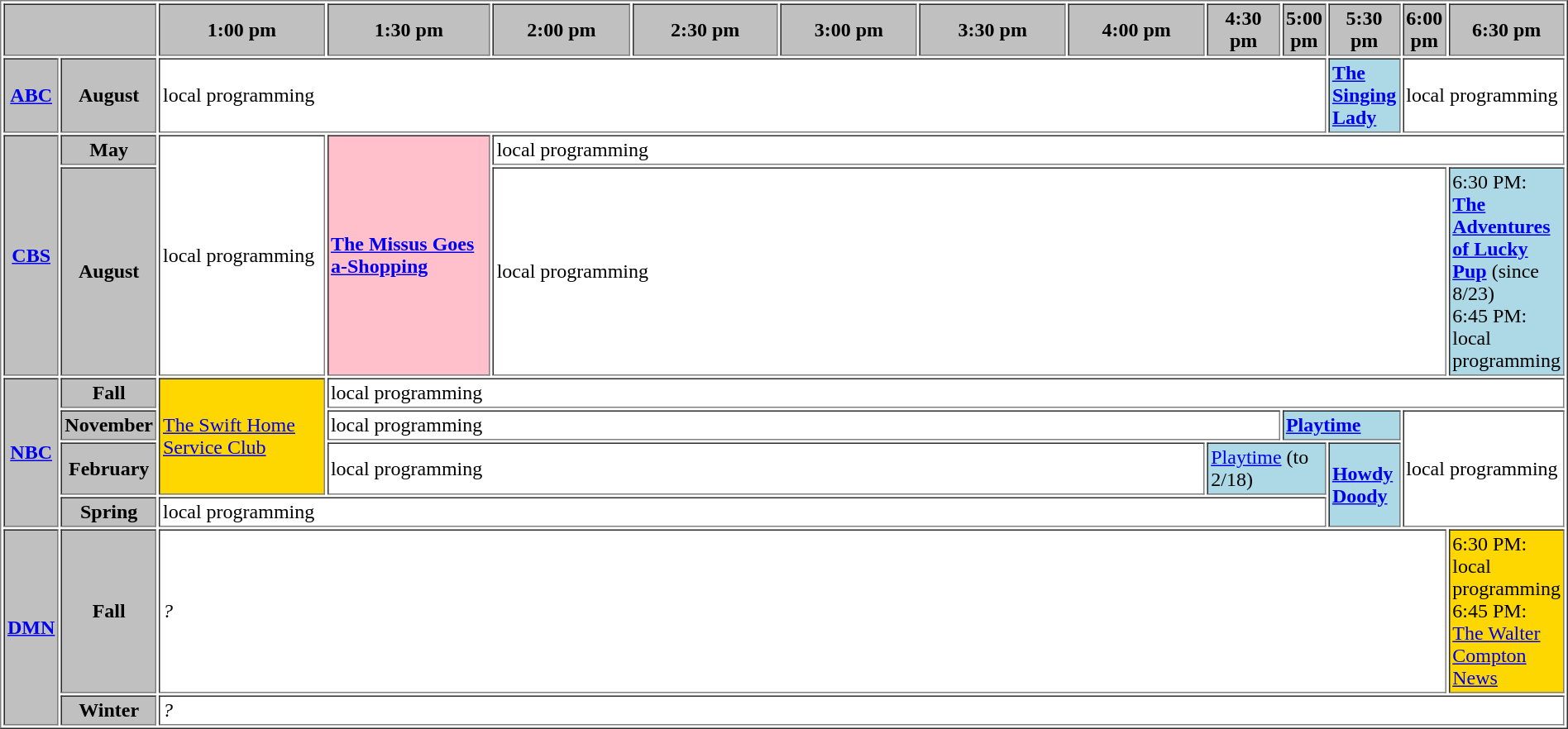<table border="1" cellpadding="2">
<tr>
<th bgcolor="#C0C0C0" colspan=2> </th>
<th width="13%" bgcolor="#C0C0C0">1:00 pm</th>
<th width="14%" bgcolor="#C0C0C0">1:30 pm</th>
<th width="13%" bgcolor="#C0C0C0">2:00 pm</th>
<th width="14%" bgcolor="#C0C0C0">2:30 pm</th>
<th width="13%" bgcolor="#C0C0C0">3:00 pm</th>
<th width="14%" bgcolor="#C0C0C0">3:30 pm</th>
<th width="13%" bgcolor="#C0C0C0">4:00 pm</th>
<th width="14%" bgcolor="#C0C0C0">4:30 pm</th>
<th width="13%" bgcolor="#C0C0C0">5:00 pm</th>
<th width="14%" bgcolor="#C0C0C0">5:30 pm</th>
<th width="14%" bgcolor="#C0C0C0">6:00 pm</th>
<th width="13%" bgcolor="#C0C0C0">6:30 pm</th>
</tr>
<tr>
<th bgcolor="#C0C0C0"><a href='#'>ABC</a></th>
<th bgcolor="#C0C0C0">August</th>
<td bgcolor="white" colspan="9">local programming</td>
<td bgcolor="lightblue"><strong><a href='#'>The Singing Lady</a></strong></td>
<td bgcolor="white" colspan="2">local programming</td>
</tr>
<tr>
<th bgcolor="#C0C0C0" rowspan=2><a href='#'>CBS</a></th>
<th bgcolor="#C0C0C0">May</th>
<td bgcolor="white" rowspan=2 colspan="1">local programming</td>
<td bgcolor="pink" rowspan=2><strong><a href='#'>The Missus Goes a-Shopping</a></strong></td>
<td bgcolor="white" colspan="10">local programming</td>
</tr>
<tr>
<th bgcolor="#C0C0C0">August</th>
<td bgcolor="white" colspan="9">local programming</td>
<td bgcolor="lightblue">6:30 PM: <strong><a href='#'>The Adventures of Lucky Pup</a></strong> (since 8/23)<br>6:45 PM: local programming</td>
</tr>
<tr>
<th bgcolor="#C0C0C0" rowspan=4><a href='#'>NBC</a></th>
<th bgcolor="#C0C0C0">Fall</th>
<td bgcolor="gold" rowspan=3><a href='#'>The Swift Home Service Club</a></td>
<td bgcolor="white" colspan="11">local programming</td>
</tr>
<tr>
<th bgcolor="#C0C0C0">November</th>
<td bgcolor="white" colspan="7">local programming</td>
<td bgcolor="lightblue" colspan="2"><strong><a href='#'>Playtime</a></strong></td>
<td bgcolor="white" rowspan=3 colspan="2">local programming</td>
</tr>
<tr>
<th bgcolor="#C0C0C0">February</th>
<td bgcolor="white" colspan="6">local programming</td>
<td bgcolor="lightblue" colspan="2"><a href='#'>Playtime</a> (to 2/18)</td>
<td bgcolor="lightblue" rowspan="2"><strong><a href='#'>Howdy Doody</a></strong></td>
</tr>
<tr>
<th bgcolor="#C0C0C0">Spring</th>
<td bgcolor="white" colspan="9">local programming</td>
</tr>
<tr>
<th bgcolor="#C0C0C0" rowspan=2><a href='#'>DMN</a></th>
<th bgcolor="#C0C0C0">Fall</th>
<td bgcolor="white" colspan="11"><em>?</em></td>
<td bgcolor="gold">6:30 PM: local programming<br>6:45 PM: <a href='#'>The Walter Compton News</a></td>
</tr>
<tr>
<th bgcolor="#C0C0C0">Winter</th>
<td bgcolor="white" colspan="12"><em>?</em></td>
</tr>
</table>
